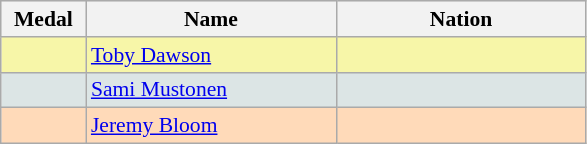<table class="wikitable" style="border:1px solid #aaa;font-size:90%;">
<tr style="background:#e4e4e4;">
<th width=50>Medal</th>
<th width=160>Name</th>
<th width=160>Nation</th>
</tr>
<tr style="background:#f7f6a8;">
<td align="center"></td>
<td><a href='#'>Toby Dawson</a></td>
<td></td>
</tr>
<tr style="background:#dce5e5;">
<td align="center"></td>
<td><a href='#'>Sami Mustonen</a></td>
<td></td>
</tr>
<tr style="background:#ffdab9;">
<td align="center"></td>
<td><a href='#'>Jeremy Bloom</a></td>
<td></td>
</tr>
</table>
